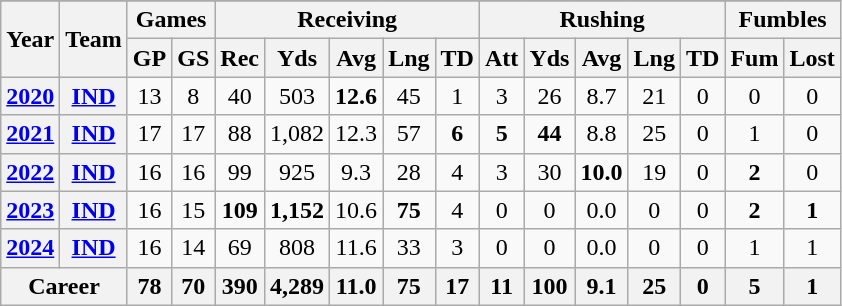<table style="text-align:center;" class="wikitable">
<tr style="font-weight:bold;background:#03202F;color:White;">
</tr>
<tr>
<th rowspan="2">Year</th>
<th rowspan="2">Team</th>
<th colspan="2">Games</th>
<th colspan="5">Receiving</th>
<th colspan="5">Rushing</th>
<th colspan="2">Fumbles</th>
</tr>
<tr>
<th>GP</th>
<th>GS</th>
<th>Rec</th>
<th>Yds</th>
<th>Avg</th>
<th>Lng</th>
<th>TD</th>
<th>Att</th>
<th>Yds</th>
<th>Avg</th>
<th>Lng</th>
<th>TD</th>
<th>Fum</th>
<th>Lost</th>
</tr>
<tr>
<th><a href='#'>2020</a></th>
<th><a href='#'>IND</a></th>
<td>13</td>
<td>8</td>
<td>40</td>
<td>503</td>
<td><strong>12.6</strong></td>
<td>45</td>
<td>1</td>
<td>3</td>
<td>26</td>
<td>8.7</td>
<td>21</td>
<td>0</td>
<td>0</td>
<td>0</td>
</tr>
<tr>
<th><a href='#'>2021</a></th>
<th><a href='#'>IND</a></th>
<td>17</td>
<td>17</td>
<td>88</td>
<td>1,082</td>
<td>12.3</td>
<td>57</td>
<td><strong>6</strong></td>
<td><strong>5</strong></td>
<td><strong>44</strong></td>
<td>8.8</td>
<td>25</td>
<td>0</td>
<td>1</td>
<td>0</td>
</tr>
<tr>
<th><a href='#'>2022</a></th>
<th><a href='#'>IND</a></th>
<td>16</td>
<td>16</td>
<td>99</td>
<td>925</td>
<td>9.3</td>
<td>28</td>
<td>4</td>
<td>3</td>
<td>30</td>
<td><strong>10.0</strong></td>
<td>19</td>
<td>0</td>
<td><strong>2</strong></td>
<td>0</td>
</tr>
<tr>
<th><a href='#'>2023</a></th>
<th><a href='#'>IND</a></th>
<td>16</td>
<td>15</td>
<td><strong>109</strong></td>
<td><strong>1,152</strong></td>
<td>10.6</td>
<td><strong>75</strong></td>
<td>4</td>
<td>0</td>
<td>0</td>
<td>0.0</td>
<td>0</td>
<td>0</td>
<td><strong>2</strong></td>
<td><strong>1</strong></td>
</tr>
<tr>
<th><a href='#'>2024</a></th>
<th><a href='#'>IND</a></th>
<td>16</td>
<td>14</td>
<td>69</td>
<td>808</td>
<td>11.6</td>
<td>33</td>
<td>3</td>
<td>0</td>
<td>0</td>
<td>0.0</td>
<td>0</td>
<td>0</td>
<td>1</td>
<td>1</td>
</tr>
<tr>
<th colspan="2">Career</th>
<th>78</th>
<th>70</th>
<th>390</th>
<th>4,289</th>
<th>11.0</th>
<th>75</th>
<th>17</th>
<th>11</th>
<th>100</th>
<th>9.1</th>
<th>25</th>
<th>0</th>
<th>5</th>
<th>1</th>
</tr>
</table>
